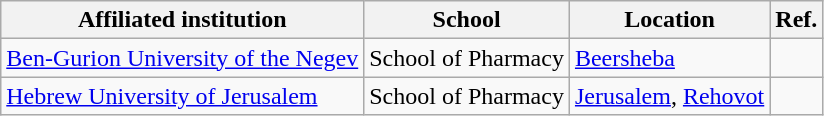<table class="wikitable sortable">
<tr>
<th>Affiliated institution</th>
<th>School</th>
<th>Location</th>
<th>Ref.</th>
</tr>
<tr>
<td><a href='#'>Ben-Gurion University of the Negev</a></td>
<td>School of Pharmacy</td>
<td><a href='#'>Beersheba</a></td>
<td></td>
</tr>
<tr>
<td><a href='#'>Hebrew University of Jerusalem</a></td>
<td>School of Pharmacy</td>
<td><a href='#'>Jerusalem</a>, <a href='#'>Rehovot</a></td>
<td></td>
</tr>
</table>
